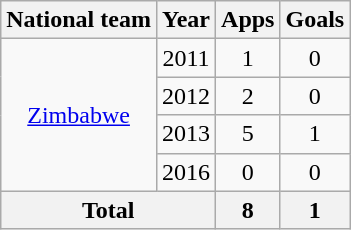<table class="wikitable" style="text-align:center">
<tr>
<th>National team</th>
<th>Year</th>
<th>Apps</th>
<th>Goals</th>
</tr>
<tr>
<td rowspan="4"><a href='#'>Zimbabwe</a></td>
<td>2011</td>
<td>1</td>
<td>0</td>
</tr>
<tr>
<td>2012</td>
<td>2</td>
<td>0</td>
</tr>
<tr>
<td>2013</td>
<td>5</td>
<td>1</td>
</tr>
<tr>
<td>2016</td>
<td>0</td>
<td>0</td>
</tr>
<tr>
<th colspan=2>Total</th>
<th>8</th>
<th>1</th>
</tr>
</table>
